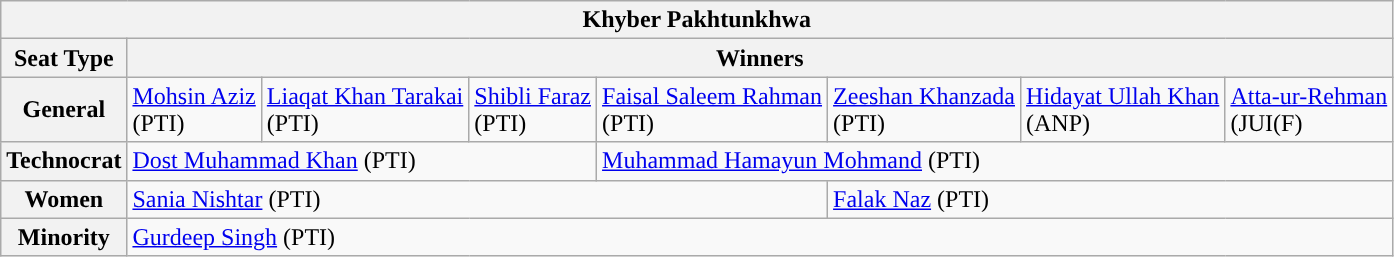<table class="wikitable">
<tr>
<th colspan="8">Khyber Pakhtunkhwa</th>
</tr>
<tr>
<th>Seat Type</th>
<th colspan="7">Winners</th>
</tr>
<tr>
<th>General</th>
<td style="background:"><a href='#'>Mohsin Aziz</a><br>(PTI)</td>
<td style="background:"><a href='#'>Liaqat Khan Tarakai</a><br>(PTI)</td>
<td style="background:"><a href='#'>Shibli Faraz</a><br>(PTI)</td>
<td style="background:"><a href='#'>Faisal Saleem Rahman</a><br>(PTI)</td>
<td style="background:"><a href='#'>Zeeshan Khanzada</a><br>(PTI)</td>
<td style="background:"><a href='#'>Hidayat Ullah Khan</a><br>(ANP)</td>
<td style="background:"><a href='#'>Atta-ur-Rehman</a><br>(JUI(F)</td>
</tr>
<tr>
<th>Technocrat</th>
<td colspan="3" style="background:"><a href='#'>Dost Muhammad Khan</a> (PTI)</td>
<td colspan="4" style="background:"><a href='#'>Muhammad Hamayun Mohmand</a> (PTI)</td>
</tr>
<tr>
<th>Women</th>
<td colspan="4" style="background:"><a href='#'>Sania Nishtar</a> (PTI)</td>
<td colspan="3" style="background:"><a href='#'>Falak Naz</a> (PTI)</td>
</tr>
<tr>
<th>Minority</th>
<td colspan="7" style="background:"><a href='#'>Gurdeep Singh</a> (PTI)</td>
</tr>
</table>
